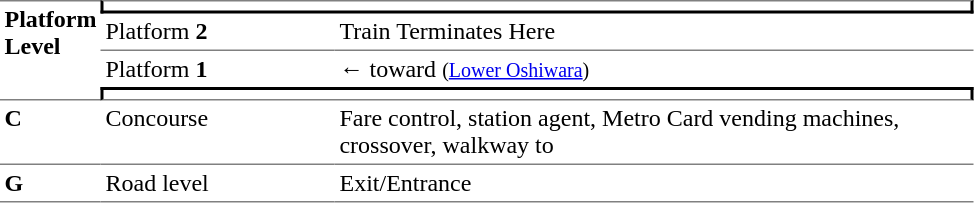<table border=0 cellspacing=0 cellpadding=3>
<tr>
<td style="border-bottom:solid 1px gray;vertical-align:top;border-top:solid 1px gray;" rowspan=4;><strong>Platform Level</strong></td>
<td style="border-top:solid 1px gray;border-right:solid 2px black;border-left:solid 2px black;border-bottom:solid 2px black;text-align:center;" colspan=2></td>
</tr>
<tr>
<td style="border-bottom:solid 1px gray;" width=150>Platform <span><strong>2</strong></span></td>
<td style="border-bottom:solid 1px gray;" width=390> Train Terminates Here</td>
</tr>
<tr>
<td>Platform <span><strong>1</strong></span></td>
<td>←  toward  <small>(<a href='#'>Lower Oshiwara</a>)</small></td>
</tr>
<tr>
<td style="border-top:solid 2px black;border-right:solid 2px black;border-left:solid 2px black;border-bottom:solid 1px gray;text-align:center;" colspan=2></td>
</tr>
<tr>
<td style="vertical-align:top"><strong>C</strong></td>
<td style="vertical-align:top">Concourse</td>
<td style="vertical-align:top">Fare control, station agent, Metro Card vending machines, crossover, walkway to </td>
</tr>
<tr>
<td style="border-bottom:solid 1px gray;border-top:solid 1px gray; vertical-align:top" width=50><strong>G</strong></td>
<td style="border-top:solid 1px gray;border-bottom:solid 1px gray; vertical-align:top" width=100>Road level</td>
<td style="border-top:solid 1px gray;border-bottom:solid 1px gray; vertical-align:top" width=420>Exit/Entrance</td>
</tr>
</table>
